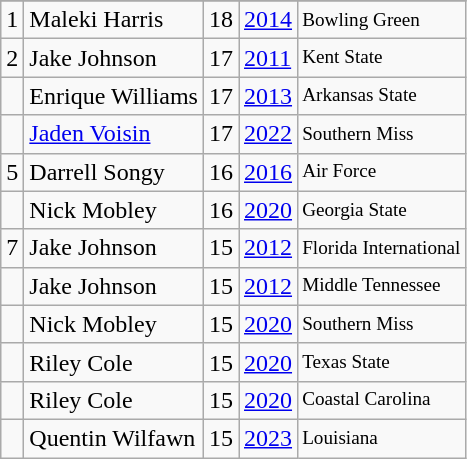<table class="wikitable">
<tr>
</tr>
<tr>
<td>1</td>
<td>Maleki Harris</td>
<td>18</td>
<td><a href='#'>2014</a></td>
<td style="font-size:80%;">Bowling Green</td>
</tr>
<tr>
<td>2</td>
<td>Jake Johnson</td>
<td>17</td>
<td><a href='#'>2011</a></td>
<td style="font-size:80%;">Kent State</td>
</tr>
<tr>
<td></td>
<td>Enrique Williams</td>
<td>17</td>
<td><a href='#'>2013</a></td>
<td style="font-size:80%;">Arkansas State</td>
</tr>
<tr>
<td></td>
<td><a href='#'>Jaden Voisin</a></td>
<td>17</td>
<td><a href='#'>2022</a></td>
<td style="font-size:80%;">Southern Miss</td>
</tr>
<tr>
<td>5</td>
<td>Darrell Songy</td>
<td>16</td>
<td><a href='#'>2016</a></td>
<td style="font-size:80%;">Air Force</td>
</tr>
<tr>
<td></td>
<td>Nick Mobley</td>
<td>16</td>
<td><a href='#'>2020</a></td>
<td style="font-size:80%;">Georgia State</td>
</tr>
<tr>
<td>7</td>
<td>Jake Johnson</td>
<td>15</td>
<td><a href='#'>2012</a></td>
<td style="font-size:80%;">Florida International</td>
</tr>
<tr>
<td></td>
<td>Jake Johnson</td>
<td>15</td>
<td><a href='#'>2012</a></td>
<td style="font-size:80%;">Middle Tennessee</td>
</tr>
<tr>
<td></td>
<td>Nick Mobley</td>
<td>15</td>
<td><a href='#'>2020</a></td>
<td style="font-size:80%;">Southern Miss</td>
</tr>
<tr>
<td></td>
<td>Riley Cole</td>
<td>15</td>
<td><a href='#'>2020</a></td>
<td style="font-size:80%;">Texas State</td>
</tr>
<tr>
<td></td>
<td>Riley Cole</td>
<td>15</td>
<td><a href='#'>2020</a></td>
<td style="font-size:80%;">Coastal Carolina</td>
</tr>
<tr>
<td></td>
<td>Quentin Wilfawn</td>
<td>15</td>
<td><a href='#'>2023</a></td>
<td style="font-size:80%;">Louisiana</td>
</tr>
</table>
